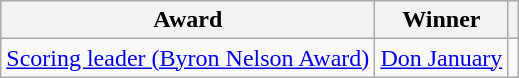<table class="wikitable">
<tr>
<th>Award</th>
<th>Winner</th>
<th></th>
</tr>
<tr>
<td><a href='#'>Scoring leader (Byron Nelson Award)</a></td>
<td> <a href='#'>Don January</a></td>
<td></td>
</tr>
</table>
